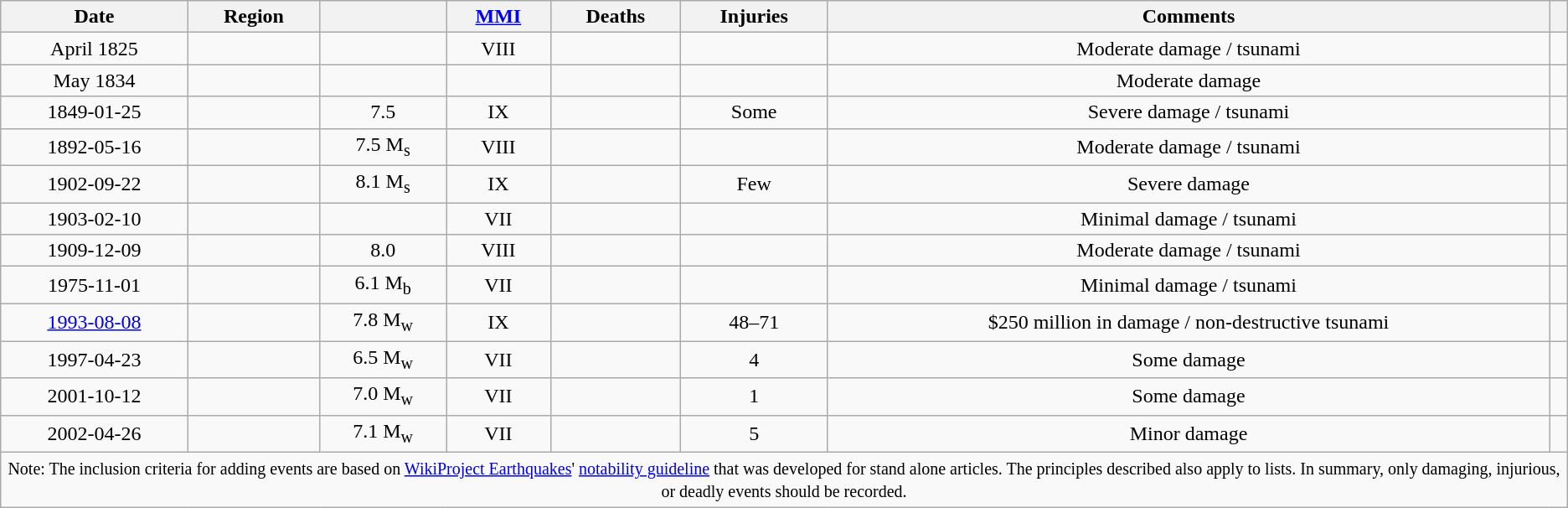<table class="wikitable sortable" style="text-align: center;">
<tr>
<th>Date</th>
<th>Region</th>
<th></th>
<th><a href='#'>MMI</a></th>
<th>Deaths</th>
<th>Injuries</th>
<th>Comments</th>
<th></th>
</tr>
<tr>
<td>April 1825</td>
<td></td>
<td></td>
<td>VIII</td>
<td></td>
<td></td>
<td>Moderate damage  / tsunami</td>
<td></td>
</tr>
<tr>
<td>May 1834</td>
<td></td>
<td></td>
<td></td>
<td></td>
<td></td>
<td>Moderate damage</td>
<td></td>
</tr>
<tr>
<td>1849-01-25</td>
<td></td>
<td>7.5</td>
<td>IX</td>
<td></td>
<td>Some</td>
<td>Severe damage / tsunami</td>
<td></td>
</tr>
<tr>
<td>1892-05-16</td>
<td></td>
<td>7.5 M<sub>s</sub></td>
<td>VIII</td>
<td></td>
<td></td>
<td>Moderate damage / tsunami</td>
<td></td>
</tr>
<tr>
<td>1902-09-22</td>
<td></td>
<td>8.1 M<sub>s</sub></td>
<td>IX</td>
<td></td>
<td>Few</td>
<td>Severe damage</td>
<td></td>
</tr>
<tr>
<td>1903-02-10</td>
<td></td>
<td></td>
<td>VII</td>
<td></td>
<td></td>
<td>Minimal damage / tsunami</td>
<td></td>
</tr>
<tr>
<td>1909-12-09</td>
<td></td>
<td>8.0</td>
<td>VIII</td>
<td></td>
<td></td>
<td>Moderate damage  / tsunami</td>
<td></td>
</tr>
<tr>
<td>1975-11-01</td>
<td></td>
<td>6.1 M<sub>b</sub></td>
<td>VII</td>
<td></td>
<td></td>
<td>Minimal damage  / tsunami</td>
<td></td>
</tr>
<tr>
<td><a href='#'>1993-08-08</a></td>
<td></td>
<td>7.8 M<sub>w</sub></td>
<td>IX</td>
<td></td>
<td>48–71</td>
<td>$250 million in damage / non-destructive tsunami</td>
<td></td>
</tr>
<tr>
<td>1997-04-23</td>
<td></td>
<td>6.5 M<sub>w</sub></td>
<td>VII</td>
<td></td>
<td>4</td>
<td>Some damage</td>
<td></td>
</tr>
<tr>
<td>2001-10-12</td>
<td></td>
<td>7.0 M<sub>w</sub></td>
<td>VII</td>
<td></td>
<td>1</td>
<td>Some damage</td>
<td></td>
</tr>
<tr>
<td>2002-04-26</td>
<td></td>
<td>7.1 M<sub>w</sub></td>
<td>VII</td>
<td></td>
<td>5</td>
<td>Minor damage</td>
<td></td>
</tr>
<tr class="sortbottom">
<td colspan="9" style="text-align: center;"><small>Note: The inclusion criteria for adding events are based on <a href='#'>WikiProject Earthquakes</a>' <a href='#'>notability guideline</a> that was developed for stand alone articles. The principles described also apply to lists. In summary, only damaging, injurious, or deadly events should be recorded.</small></td>
</tr>
</table>
